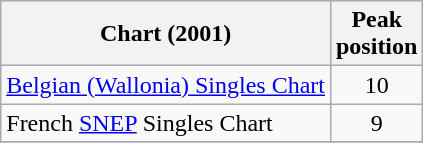<table class="wikitable sortable">
<tr>
<th>Chart (2001)</th>
<th>Peak<br>position</th>
</tr>
<tr>
<td><a href='#'>Belgian (Wallonia) Singles Chart</a></td>
<td align="center">10</td>
</tr>
<tr>
<td>French <a href='#'>SNEP</a> Singles Chart</td>
<td align="center">9</td>
</tr>
<tr>
</tr>
</table>
